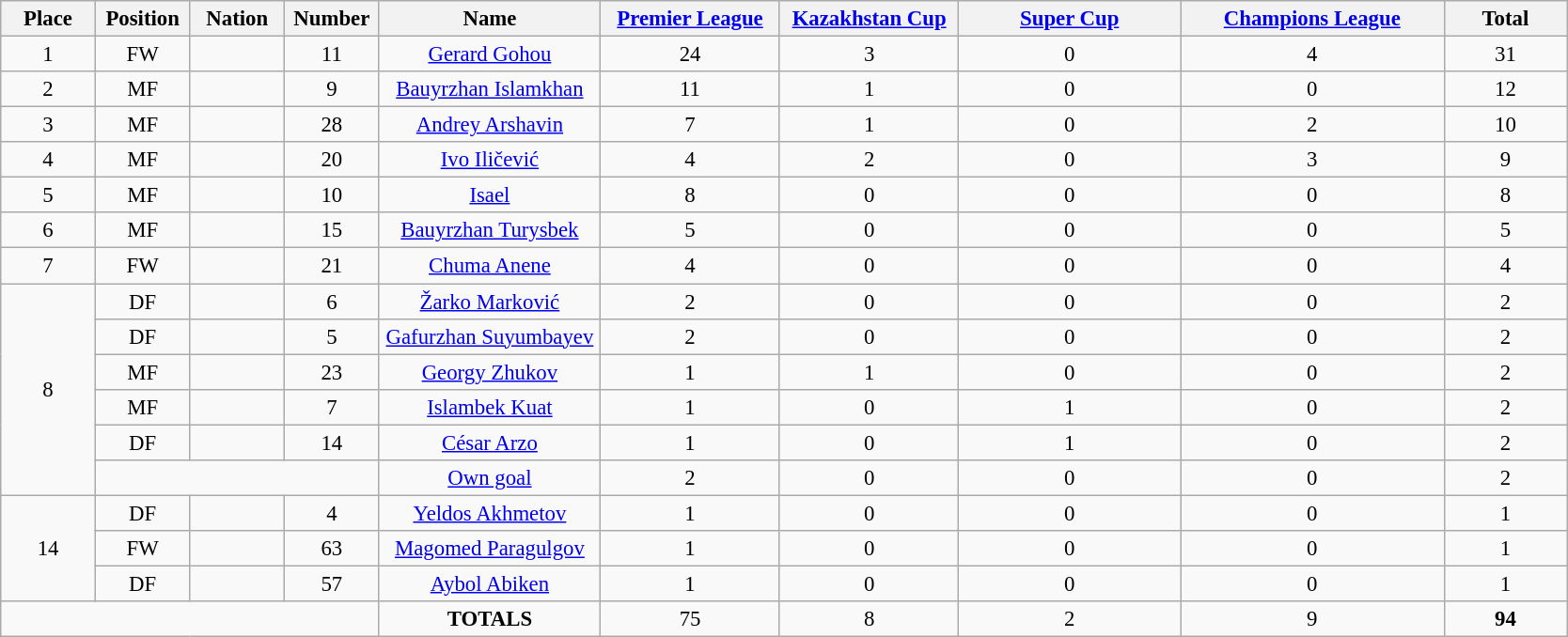<table class="wikitable" style="font-size: 95%; text-align: center;">
<tr>
<th width=60>Place</th>
<th width=60>Position</th>
<th width=60>Nation</th>
<th width=60>Number</th>
<th width=150>Name</th>
<th width=120><a href='#'>Premier League</a></th>
<th width=120><a href='#'>Kazakhstan Cup</a></th>
<th width=150><a href='#'>Super Cup</a></th>
<th width=180><a href='#'>Champions League</a></th>
<th width=80><strong>Total</strong></th>
</tr>
<tr>
<td>1</td>
<td>FW</td>
<td></td>
<td>11</td>
<td><a href='#'>Gerard Gohou</a></td>
<td>24</td>
<td>3</td>
<td>0</td>
<td>4</td>
<td>31</td>
</tr>
<tr>
<td>2</td>
<td>MF</td>
<td></td>
<td>9</td>
<td><a href='#'>Bauyrzhan Islamkhan</a></td>
<td>11</td>
<td>1</td>
<td>0</td>
<td>0</td>
<td>12</td>
</tr>
<tr>
<td>3</td>
<td>MF</td>
<td></td>
<td>28</td>
<td><a href='#'>Andrey Arshavin</a></td>
<td>7</td>
<td>1</td>
<td>0</td>
<td>2</td>
<td>10</td>
</tr>
<tr>
<td>4</td>
<td>MF</td>
<td></td>
<td>20</td>
<td><a href='#'>Ivo Iličević</a></td>
<td>4</td>
<td>2</td>
<td>0</td>
<td>3</td>
<td>9</td>
</tr>
<tr>
<td>5</td>
<td>MF</td>
<td></td>
<td>10</td>
<td><a href='#'>Isael</a></td>
<td>8</td>
<td>0</td>
<td>0</td>
<td>0</td>
<td>8</td>
</tr>
<tr>
<td>6</td>
<td>MF</td>
<td></td>
<td>15</td>
<td><a href='#'>Bauyrzhan Turysbek</a></td>
<td>5</td>
<td>0</td>
<td>0</td>
<td>0</td>
<td>5</td>
</tr>
<tr>
<td>7</td>
<td>FW</td>
<td></td>
<td>21</td>
<td><a href='#'>Chuma Anene</a></td>
<td>4</td>
<td>0</td>
<td>0</td>
<td>0</td>
<td>4</td>
</tr>
<tr>
<td rowspan="6">8</td>
<td>DF</td>
<td></td>
<td>6</td>
<td><a href='#'>Žarko Marković</a></td>
<td>2</td>
<td>0</td>
<td>0</td>
<td>0</td>
<td>2</td>
</tr>
<tr>
<td>DF</td>
<td></td>
<td>5</td>
<td><a href='#'>Gafurzhan Suyumbayev</a></td>
<td>2</td>
<td>0</td>
<td>0</td>
<td>0</td>
<td>2</td>
</tr>
<tr>
<td>MF</td>
<td></td>
<td>23</td>
<td><a href='#'>Georgy Zhukov</a></td>
<td>1</td>
<td>1</td>
<td>0</td>
<td>0</td>
<td>2</td>
</tr>
<tr>
<td>MF</td>
<td></td>
<td>7</td>
<td><a href='#'>Islambek Kuat</a></td>
<td>1</td>
<td>0</td>
<td>1</td>
<td>0</td>
<td>2</td>
</tr>
<tr>
<td>DF</td>
<td></td>
<td>14</td>
<td><a href='#'>César Arzo</a></td>
<td>1</td>
<td>0</td>
<td>1</td>
<td>0</td>
<td>2</td>
</tr>
<tr>
<td colspan="3"></td>
<td><a href='#'>Own goal</a></td>
<td>2</td>
<td>0</td>
<td>0</td>
<td>0</td>
<td>2</td>
</tr>
<tr>
<td rowspan="3">14</td>
<td>DF</td>
<td></td>
<td>4</td>
<td><a href='#'>Yeldos Akhmetov</a></td>
<td>1</td>
<td>0</td>
<td>0</td>
<td>0</td>
<td>1</td>
</tr>
<tr>
<td>FW</td>
<td></td>
<td>63</td>
<td><a href='#'>Magomed Paragulgov</a></td>
<td>1</td>
<td>0</td>
<td>0</td>
<td>0</td>
<td>1</td>
</tr>
<tr>
<td>DF</td>
<td></td>
<td>57</td>
<td><a href='#'>Aybol Abiken</a></td>
<td>1</td>
<td>0</td>
<td>0</td>
<td>0</td>
<td>1</td>
</tr>
<tr>
<td colspan="4"></td>
<td><strong>TOTALS</strong></td>
<td>75</td>
<td>8</td>
<td>2</td>
<td>9</td>
<td><strong>94</strong></td>
</tr>
</table>
